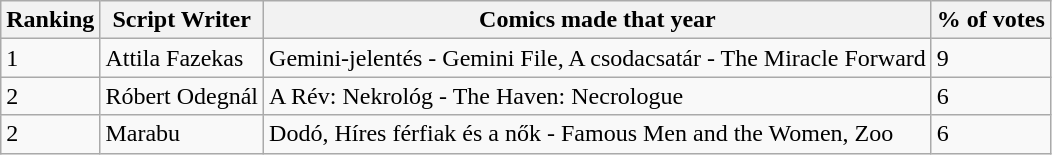<table | class="wikitable">
<tr valign="top">
<th><strong>Ranking</strong></th>
<th><strong>Script Writer</strong></th>
<th><strong>Comics made that year</strong></th>
<th><strong>% of votes</strong></th>
</tr>
<tr>
<td>1</td>
<td>Attila Fazekas</td>
<td>Gemini-jelentés - Gemini File, A csodacsatár - The Miracle Forward</td>
<td>9</td>
</tr>
<tr>
<td>2</td>
<td>Róbert Odegnál</td>
<td>A Rév: Nekrológ - The Haven: Necrologue</td>
<td>6</td>
</tr>
<tr>
<td>2</td>
<td>Marabu</td>
<td>Dodó, Híres férfiak és a nők - Famous Men and the Women, Zoo</td>
<td>6</td>
</tr>
</table>
